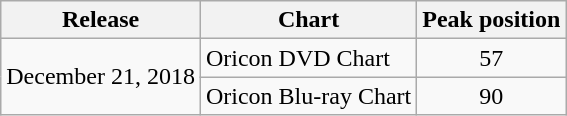<table class="wikitable">
<tr>
<th>Release</th>
<th>Chart</th>
<th>Peak position</th>
</tr>
<tr>
<td rowspan="2">December 21, 2018</td>
<td>Oricon DVD Chart</td>
<td align="center">57</td>
</tr>
<tr>
<td>Oricon Blu-ray Chart</td>
<td align="center">90</td>
</tr>
</table>
